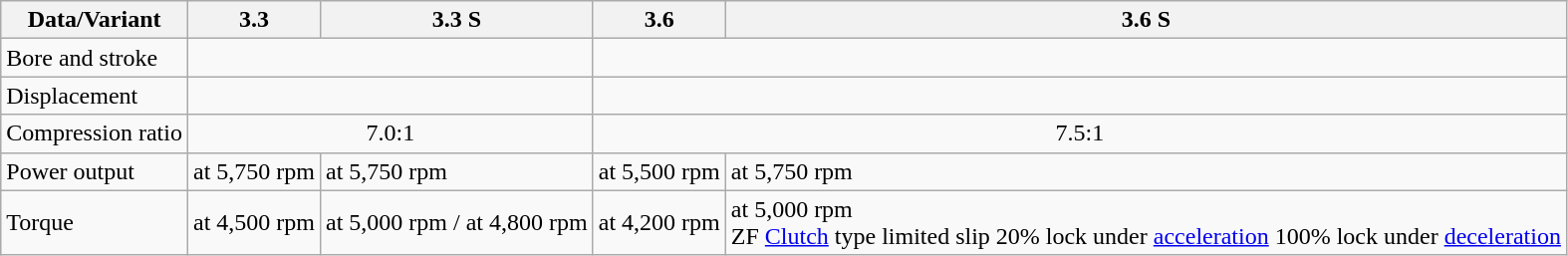<table class="wikitable">
<tr>
<th>Data/Variant</th>
<th>3.3</th>
<th>3.3 S</th>
<th>3.6</th>
<th>3.6 S</th>
</tr>
<tr>
<td>Bore and stroke</td>
<td style="text-align:center;" colspan="2"></td>
<td style="text-align:center;" colspan="2"></td>
</tr>
<tr>
<td>Displacement</td>
<td style="text-align:center;" colspan="2"></td>
<td style="text-align:center;" colspan="2"></td>
</tr>
<tr>
<td>Compression ratio</td>
<td style="text-align:center;" colspan="2">7.0:1</td>
<td style="text-align:center;" colspan="2">7.5:1</td>
</tr>
<tr>
<td>Power output</td>
<td> at 5,750 rpm</td>
<td> at 5,750 rpm</td>
<td> at 5,500 rpm</td>
<td> at 5,750 rpm</td>
</tr>
<tr>
<td>Torque</td>
<td> at 4,500 rpm</td>
<td> at 5,000 rpm /  at 4,800 rpm</td>
<td> at 4,200 rpm</td>
<td> at 5,000 rpm<br>ZF <a href='#'>Clutch</a> type limited slip 20% lock under <a href='#'>acceleration</a> 100% lock under <a href='#'>deceleration</a></td>
</tr>
</table>
